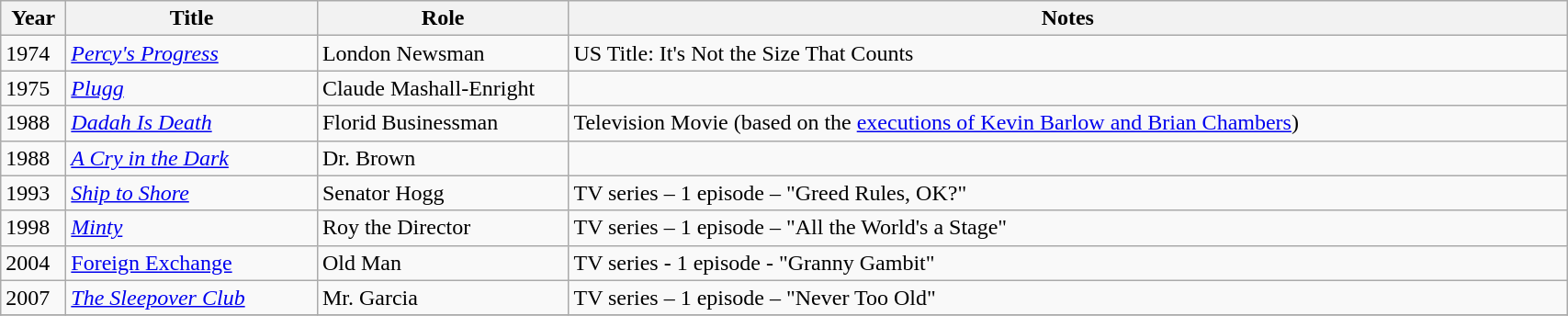<table class="wikitable sortable" width="90%">
<tr>
<th width="40px">Year</th>
<th width="175px">Title</th>
<th width="175px">Role</th>
<th class="unsortable">Notes</th>
</tr>
<tr>
<td>1974</td>
<td><em><a href='#'>Percy's Progress</a></em></td>
<td>London Newsman</td>
<td>US Title: It's Not the Size That Counts</td>
</tr>
<tr>
<td>1975</td>
<td><em><a href='#'>Plugg</a></em></td>
<td>Claude Mashall-Enright</td>
<td></td>
</tr>
<tr>
<td>1988</td>
<td><em><a href='#'>Dadah Is Death</a></em></td>
<td>Florid Businessman</td>
<td>Television Movie (based on the <a href='#'>executions of Kevin Barlow and Brian Chambers</a>)</td>
</tr>
<tr>
<td>1988</td>
<td><em><a href='#'>A Cry in the Dark</a></em></td>
<td>Dr. Brown</td>
<td></td>
</tr>
<tr>
<td>1993</td>
<td><em><a href='#'>Ship to Shore</a></em></td>
<td>Senator Hogg</td>
<td>TV series – 1 episode – "Greed Rules, OK?"</td>
</tr>
<tr>
<td>1998</td>
<td><em><a href='#'>Minty</a></em></td>
<td>Roy the Director</td>
<td>TV series – 1 episode – "All the World's a Stage"</td>
</tr>
<tr>
<td>2004</td>
<td><a href='#'>Foreign Exchange</a></td>
<td>Old Man</td>
<td>TV series - 1 episode - "Granny Gambit"</td>
</tr>
<tr>
<td>2007</td>
<td><em><a href='#'>The Sleepover Club</a></em></td>
<td>Mr. Garcia</td>
<td>TV series – 1 episode – "Never Too Old"</td>
</tr>
<tr>
</tr>
</table>
